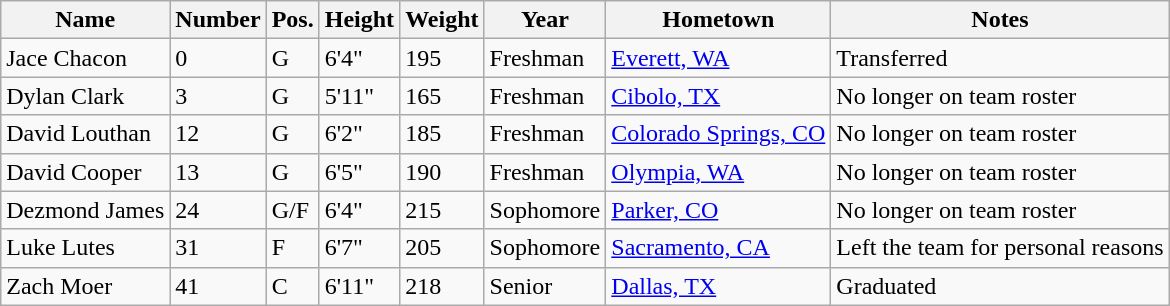<table class="wikitable sortable" border="1">
<tr>
<th>Name</th>
<th>Number</th>
<th>Pos.</th>
<th>Height</th>
<th>Weight</th>
<th>Year</th>
<th>Hometown</th>
<th class="unsortable">Notes</th>
</tr>
<tr>
<td>Jace Chacon</td>
<td>0</td>
<td>G</td>
<td>6'4"</td>
<td>195</td>
<td>Freshman</td>
<td><a href='#'>Everett, WA</a></td>
<td>Transferred</td>
</tr>
<tr>
<td>Dylan Clark</td>
<td>3</td>
<td>G</td>
<td>5'11"</td>
<td>165</td>
<td>Freshman</td>
<td><a href='#'>Cibolo, TX</a></td>
<td>No longer on team roster</td>
</tr>
<tr>
<td>David Louthan</td>
<td>12</td>
<td>G</td>
<td>6'2"</td>
<td>185</td>
<td>Freshman</td>
<td><a href='#'>Colorado Springs, CO</a></td>
<td>No longer on team roster</td>
</tr>
<tr>
<td>David Cooper</td>
<td>13</td>
<td>G</td>
<td>6'5"</td>
<td>190</td>
<td>Freshman</td>
<td><a href='#'>Olympia, WA</a></td>
<td>No longer on team roster</td>
</tr>
<tr>
<td>Dezmond James</td>
<td>24</td>
<td>G/F</td>
<td>6'4"</td>
<td>215</td>
<td>Sophomore</td>
<td><a href='#'>Parker, CO</a></td>
<td>No longer on team roster</td>
</tr>
<tr>
<td>Luke Lutes</td>
<td>31</td>
<td>F</td>
<td>6'7"</td>
<td>205</td>
<td>Sophomore</td>
<td><a href='#'>Sacramento, CA</a></td>
<td>Left the team for personal reasons</td>
</tr>
<tr>
<td>Zach Moer</td>
<td>41</td>
<td>C</td>
<td>6'11"</td>
<td>218</td>
<td>Senior</td>
<td><a href='#'>Dallas, TX</a></td>
<td>Graduated</td>
</tr>
</table>
